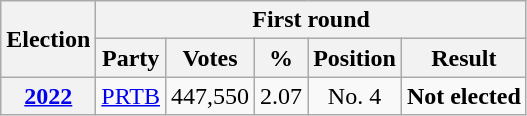<table class="wikitable" style="text-align: center;">
<tr>
<th rowspan="2">Election</th>
<th colspan="5">First round</th>
</tr>
<tr>
<th>Party</th>
<th>Votes</th>
<th>%</th>
<th>Position</th>
<th>Result</th>
</tr>
<tr>
<th><a href='#'>2022</a></th>
<td><a href='#'>PRTB</a></td>
<td>447,550</td>
<td>2.07</td>
<td>No. 4</td>
<td><strong>Not elected</strong></td>
</tr>
</table>
